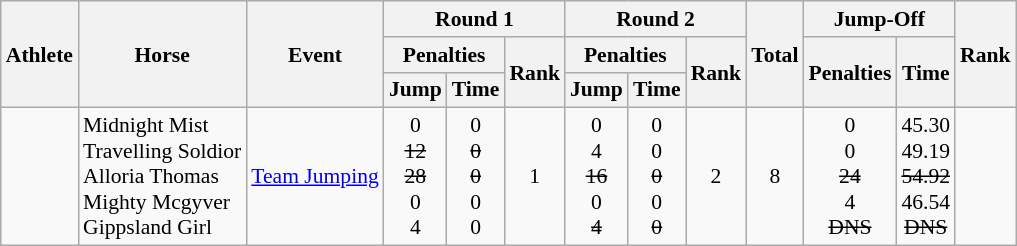<table class="wikitable" border="1" style="font-size:90%">
<tr>
<th rowspan=3>Athlete</th>
<th rowspan=3>Horse</th>
<th rowspan=3>Event</th>
<th colspan=3>Round 1</th>
<th colspan=3>Round 2</th>
<th rowspan=3>Total</th>
<th colspan=2>Jump-Off</th>
<th rowspan=3>Rank</th>
</tr>
<tr>
<th colspan=2>Penalties</th>
<th rowspan=2>Rank</th>
<th colspan=2>Penalties</th>
<th rowspan=2>Rank</th>
<th rowspan=2>Penalties</th>
<th rowspan=2>Time</th>
</tr>
<tr>
<th>Jump</th>
<th>Time</th>
<th>Jump</th>
<th>Time</th>
</tr>
<tr>
<td><br><br><br><br></td>
<td>Midnight Mist<br>Travelling Soldior<br>Alloria Thomas<br>Mighty Mcgyver<br>Gippsland Girl</td>
<td><a href='#'>Team Jumping</a></td>
<td align=center>0<br><s>12</s><br><s>28</s><br>0<br>4</td>
<td align=center>0<br><s>0</s><br><s>0</s><br>0<br>0</td>
<td align=center>1</td>
<td align=center>0<br>4<br><s>16</s><br>0<br><s>4</s></td>
<td align=center>0<br>0<br><s>0</s><br>0<br><s>0</s></td>
<td align=center>2</td>
<td align=center>8</td>
<td align=center>0<br>0<br><s>24</s><br>4<br><s>DNS</s></td>
<td align=center>45.30<br>49.19<br><s>54.92</s><br>46.54<br><s>DNS</s></td>
<td align=center></td>
</tr>
</table>
